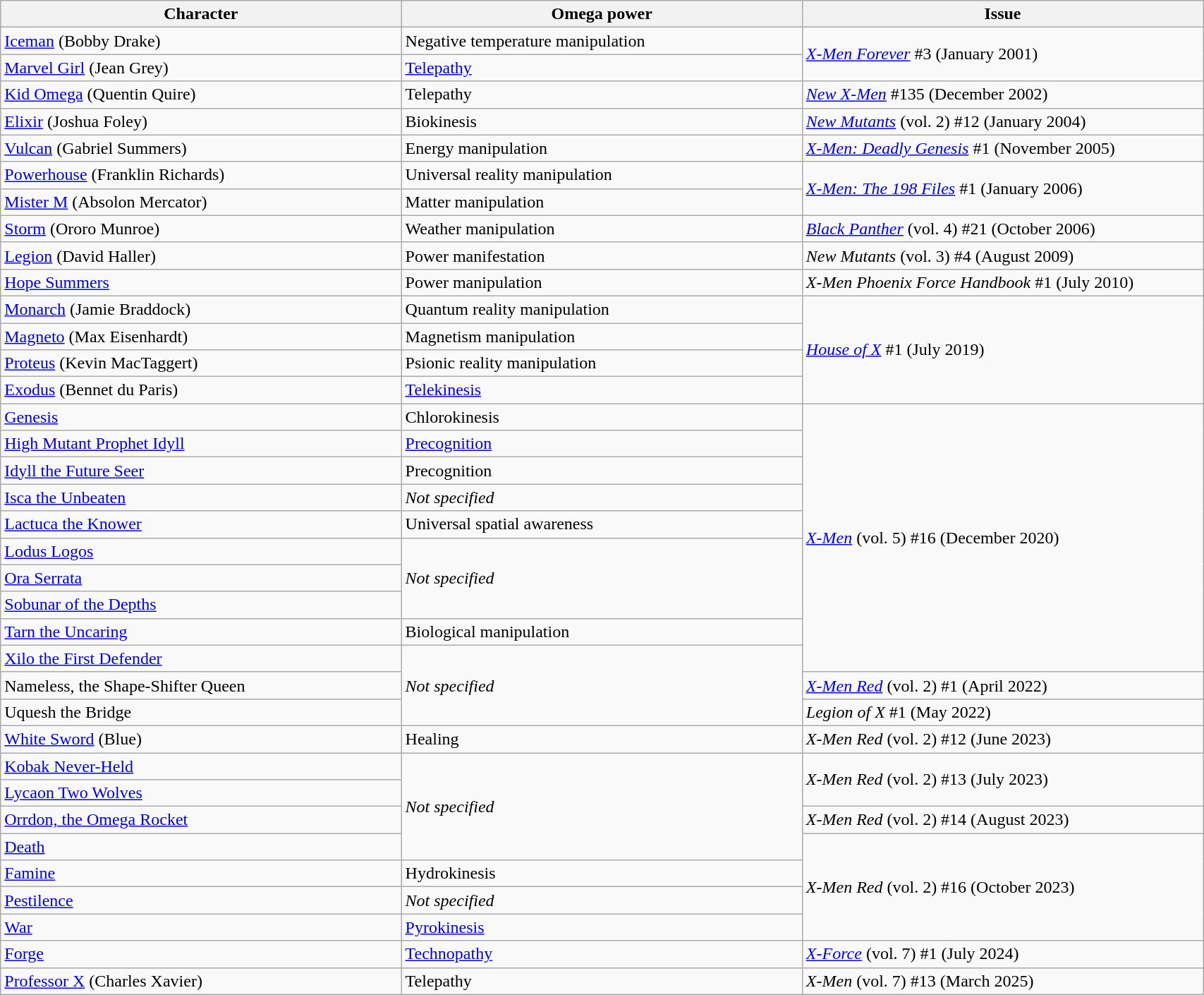<table class="wikitable sortable" style="width:90%;">
<tr>
<th style="width:30%;">Character</th>
<th style="width:30%;">Omega power</th>
<th class="unsortable" style="width:30%;">Issue</th>
</tr>
<tr>
<td><a href='#'>Iceman</a> (Bobby Drake)</td>
<td>Negative temperature manipulation</td>
<td rowspan=2><em><a href='#'>X-Men Forever</a></em> #3 (January 2001)</td>
</tr>
<tr>
<td><a href='#'>Marvel Girl</a> (Jean Grey)</td>
<td><a href='#'>Telepathy</a></td>
</tr>
<tr>
<td><a href='#'>Kid Omega</a> (Quentin Quire)</td>
<td>Telepathy</td>
<td><em><a href='#'>New X-Men</a></em> #135 (December 2002)</td>
</tr>
<tr>
<td><a href='#'>Elixir</a> (Joshua Foley)</td>
<td>Biokinesis</td>
<td><em><a href='#'>New Mutants</a></em> (vol. 2) #12 (January 2004)</td>
</tr>
<tr>
<td><a href='#'>Vulcan</a> (Gabriel Summers)</td>
<td>Energy manipulation</td>
<td><em><a href='#'>X-Men: Deadly Genesis</a></em> #1 (November 2005)</td>
</tr>
<tr>
<td><a href='#'>Powerhouse</a> (Franklin Richards)</td>
<td>Universal reality manipulation</td>
<td rowspan=2><em><a href='#'>X-Men: The 198 Files</a></em> #1 (January 2006)</td>
</tr>
<tr>
<td><a href='#'>Mister M</a> (Absolon Mercator)</td>
<td>Matter manipulation</td>
</tr>
<tr>
<td><a href='#'>Storm</a> (Ororo Munroe)</td>
<td>Weather manipulation</td>
<td><em><a href='#'>Black Panther</a></em> (vol. 4) #21 (October 2006)</td>
</tr>
<tr>
<td><a href='#'>Legion</a> (David Haller)</td>
<td>Power manifestation</td>
<td><em>New Mutants</em> (vol. 3) #4 (August 2009)</td>
</tr>
<tr>
<td><a href='#'>Hope Summers</a></td>
<td>Power manipulation</td>
<td><em>X-Men Phoenix Force Handbook</em> #1 (July 2010)</td>
</tr>
<tr>
<td><a href='#'>Monarch</a> (Jamie Braddock)</td>
<td>Quantum reality manipulation</td>
<td rowspan=4><em><a href='#'>House of X</a></em> #1 (July 2019)</td>
</tr>
<tr>
<td><a href='#'>Magneto</a> (Max Eisenhardt)</td>
<td>Magnetism manipulation</td>
</tr>
<tr>
<td><a href='#'>Proteus</a> (Kevin MacTaggert)</td>
<td>Psionic reality manipulation</td>
</tr>
<tr>
<td><a href='#'>Exodus</a> (Bennet du Paris)</td>
<td><a href='#'>Telekinesis</a></td>
</tr>
<tr>
<td><a href='#'>Genesis</a></td>
<td>Chlorokinesis</td>
<td rowspan=10><em><a href='#'>X-Men</a></em> (vol. 5) #16 (December 2020)</td>
</tr>
<tr>
<td><a href='#'>High Mutant Prophet Idyll</a></td>
<td><a href='#'>Precognition</a></td>
</tr>
<tr>
<td><a href='#'>Idyll the Future Seer</a></td>
<td>Precognition</td>
</tr>
<tr>
<td><a href='#'>Isca the Unbeaten</a></td>
<td><em>Not specified</em></td>
</tr>
<tr>
<td><a href='#'>Lactuca the Knower</a></td>
<td>Universal spatial awareness</td>
</tr>
<tr>
<td><a href='#'>Lodus Logos</a></td>
<td rowspan=3><em>Not specified</em></td>
</tr>
<tr>
<td><a href='#'>Ora Serrata</a></td>
</tr>
<tr>
<td><a href='#'>Sobunar of the Depths</a></td>
</tr>
<tr>
<td><a href='#'>Tarn the Uncaring</a></td>
<td>Biological manipulation</td>
</tr>
<tr>
<td><a href='#'>Xilo the First Defender</a></td>
<td rowspan=3><em>Not specified</em></td>
</tr>
<tr>
<td>Nameless, the Shape-Shifter Queen</td>
<td><em><a href='#'>X-Men Red</a></em> (vol. 2) #1 (April 2022)</td>
</tr>
<tr>
<td>Uquesh the Bridge</td>
<td><em>Legion of X</em> #1 (May 2022)</td>
</tr>
<tr>
<td><a href='#'>White Sword</a> (Blue)</td>
<td>Healing</td>
<td><em>X-Men Red</em> (vol. 2) #12 (June 2023)</td>
</tr>
<tr>
<td><a href='#'>Kobak Never-Held</a></td>
<td rowspan=4><em>Not specified</em></td>
<td rowspan=2><em>X-Men Red</em> (vol. 2) #13 (July 2023)</td>
</tr>
<tr>
<td><a href='#'>Lycaon Two Wolves</a></td>
</tr>
<tr>
<td><a href='#'>Orrdon, the Omega Rocket</a></td>
<td><em>X-Men Red</em> (vol. 2) #14 (August 2023)</td>
</tr>
<tr>
<td><a href='#'>Death</a></td>
<td rowspan=4><em>X-Men Red</em> (vol. 2) #16 (October 2023)</td>
</tr>
<tr>
<td><a href='#'>Famine</a></td>
<td>Hydrokinesis</td>
</tr>
<tr>
<td><a href='#'>Pestilence</a></td>
<td><em>Not specified</em></td>
</tr>
<tr>
<td><a href='#'>War</a></td>
<td><a href='#'>Pyrokinesis</a></td>
</tr>
<tr>
<td><a href='#'>Forge</a></td>
<td><a href='#'>Technopathy</a></td>
<td><em><a href='#'>X-Force</a></em> (vol. 7) #1 (July 2024)</td>
</tr>
<tr>
<td><a href='#'>Professor X</a> (Charles Xavier)</td>
<td>Telepathy</td>
<td><em>X-Men</em> (vol. 7) #13 (March 2025)</td>
</tr>
</table>
